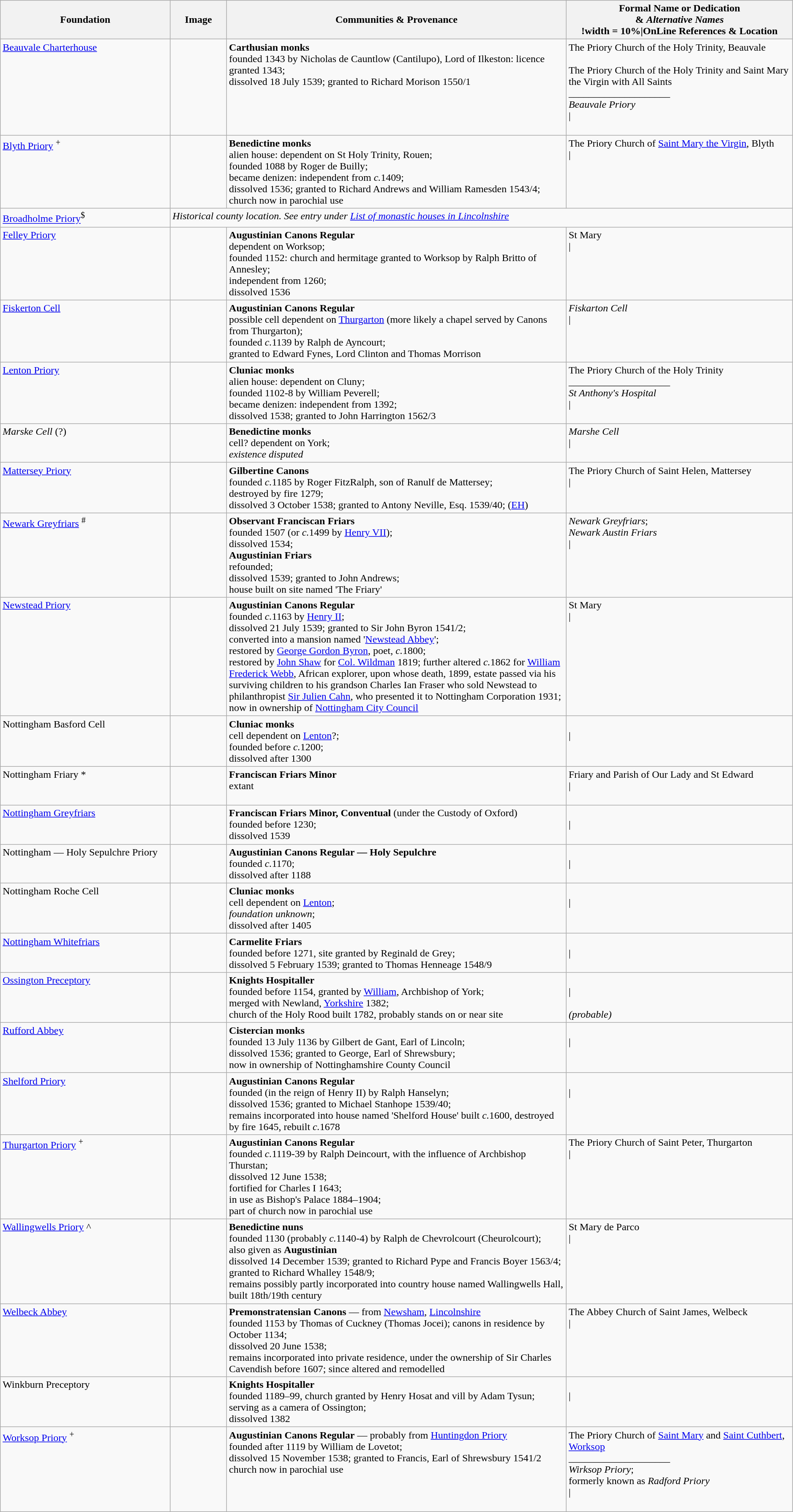<table style="width:99%;" class="wikitable">
<tr>
<th style="width:15%;">Foundation</th>
<th style="width:5%;">Image</th>
<th style="width:30%;">Communities & Provenance</th>
<th style="width:20%;">Formal Name or Dedication <br>& <em>Alternative Names</em><br><noinclude>!width = 10%|OnLine References & Location</noinclude></th>
</tr>
<tr valign=top>
<td><a href='#'>Beauvale Charterhouse</a></td>
<td></td>
<td><strong>Carthusian monks</strong><br>founded 1343 by Nicholas de Cauntlow (Cantilupo), Lord of Ilkeston: licence granted 1343; <br>dissolved 18 July 1539; granted to Richard Morison 1550/1</td>
<td>The Priory Church of the Holy Trinity, Beauvale<br><br>The Priory Church of the Holy Trinity and Saint Mary the Virgin with All Saints<br>____________________<br><em>Beauvale Priory</em><br><noinclude>|<br><br></noinclude></td>
</tr>
<tr valign=top>
<td><a href='#'>Blyth Priory</a> <sup>+</sup></td>
<td></td>
<td><strong>Benedictine monks</strong><br><span>alien house</span>: dependent on St Holy Trinity, Rouen;<br>founded 1088 by Roger de Builly;<br>became <span>denizen</span>: independent from <em>c.</em>1409;<br>dissolved 1536; granted to Richard Andrews and William Ramesden 1543/4;<br>church now in parochial use</td>
<td>The Priory Church of <a href='#'>Saint Mary the Virgin</a>, Blyth<br><noinclude>|<br><br></noinclude></td>
</tr>
<tr valign=top>
<td><a href='#'>Broadholme Priory</a><sup>$</sup></td>
<td colspan=4><em>Historical county location. See entry under <a href='#'><noinclude>List of monastic houses in </noinclude>Lincolnshire</a></em></td>
</tr>
<tr valign=top>
<td><a href='#'>Felley Priory</a></td>
<td></td>
<td><strong>Augustinian Canons Regular</strong><br>dependent on Worksop;<br>founded 1152: church and hermitage granted to Worksop by Ralph Britto of Annesley;<br>independent from 1260;<br>dissolved 1536</td>
<td>St Mary<br><noinclude>|<br><br></noinclude></td>
</tr>
<tr valign=top>
<td><a href='#'>Fiskerton Cell</a></td>
<td></td>
<td><strong>Augustinian Canons Regular</strong><br>possible cell dependent on <a href='#'>Thurgarton</a> (more likely a chapel served by Canons from Thurgarton);<br>founded <em>c.</em>1139 by Ralph de Ayncourt;<br>granted to Edward Fynes, Lord Clinton and Thomas Morrison</td>
<td><em>Fiskarton Cell</em><br><noinclude>|<br><br></noinclude></td>
</tr>
<tr valign=top>
<td><a href='#'>Lenton Priory</a></td>
<td></td>
<td><strong>Cluniac monks</strong><br><span>alien house</span>: dependent on Cluny;<br>founded 1102-8 by William Peverell;<br>became <span>denizen</span>: independent from 1392;<br>dissolved 1538; granted to John Harrington 1562/3</td>
<td>The Priory Church of the Holy Trinity<br>____________________<br><em>St Anthony's Hospital</em><br><noinclude>|<br><br></noinclude></td>
</tr>
<tr valign=top>
<td><em>Marske Cell</em> (?)</td>
<td></td>
<td><strong>Benedictine monks</strong><br>cell? dependent on York;<br><em>existence disputed</em></td>
<td><em>Marshe Cell</em><br><noinclude>|</noinclude></td>
</tr>
<tr valign=top>
<td><a href='#'>Mattersey Priory</a></td>
<td></td>
<td><strong>Gilbertine Canons</strong><br>founded <em>c.</em>1185 by Roger FitzRalph, son of Ranulf de Mattersey;<br>destroyed by fire 1279;<br>dissolved 3 October 1538; granted to Antony Neville, Esq. 1539/40; (<a href='#'>EH</a>)</td>
<td>The Priory Church of Saint Helen, Mattersey<br><noinclude>|<br><br></noinclude></td>
</tr>
<tr valign=top>
<td><a href='#'>Newark Greyfriars</a> <sup>#</sup></td>
<td></td>
<td><strong>Observant Franciscan Friars</strong><br>founded 1507 (or <em>c.</em>1499 by <a href='#'>Henry VII</a>);<br>dissolved 1534;<br><strong>Augustinian Friars</strong><br>refounded;<br>dissolved 1539; granted to John Andrews;<br>house built on site named 'The Friary'</td>
<td><em>Newark Greyfriars</em>;<br><em>Newark Austin Friars</em><br><noinclude>|<br><br></noinclude></td>
</tr>
<tr valign=top>
<td><a href='#'>Newstead Priory</a></td>
<td></td>
<td><strong>Augustinian Canons Regular</strong><br>founded <em>c.</em>1163 by <a href='#'>Henry II</a>;<br>dissolved 21 July 1539; granted to Sir John Byron 1541/2;<br>converted into a mansion named '<a href='#'>Newstead Abbey</a>';<br>restored by <a href='#'>George Gordon Byron</a>, poet, <em>c.</em>1800;<br>restored by <a href='#'>John Shaw</a> for <a href='#'>Col. Wildman</a> 1819; further altered <em>c.</em>1862 for <a href='#'>William Frederick Webb</a>, African explorer, upon whose death, 1899, estate passed via his surviving children to his grandson Charles Ian Fraser who sold Newstead to philanthropist <a href='#'>Sir Julien Cahn</a>, who presented it to Nottingham Corporation 1931;<br>now in ownership of <a href='#'>Nottingham City Council</a></td>
<td>St Mary<br><noinclude>|<br><br></noinclude></td>
</tr>
<tr valign=top>
<td>Nottingham Basford Cell</td>
<td></td>
<td><strong>Cluniac monks</strong><br>cell dependent on <a href='#'>Lenton</a>?;<br>founded before <em>c.</em>1200;<br>dissolved after 1300</td>
<td><br><noinclude>|</noinclude></td>
</tr>
<tr valign=top>
<td>Nottingham Friary *</td>
<td></td>
<td><strong>Franciscan Friars Minor</strong><br>extant</td>
<td>Friary and Parish of Our Lady and St Edward<br><noinclude>|<br><br></noinclude></td>
</tr>
<tr valign=top>
<td><a href='#'>Nottingham Greyfriars</a></td>
<td></td>
<td><strong>Franciscan Friars Minor, Conventual</strong> (under the Custody of Oxford)<br>founded before 1230;<br>dissolved 1539</td>
<td><br><noinclude>|<br><br></noinclude></td>
</tr>
<tr valign=top>
<td>Nottingham — Holy Sepulchre Priory</td>
<td></td>
<td><strong>Augustinian Canons Regular — Holy Sepulchre</strong><br>founded <em>c.</em>1170;<br>dissolved after 1188</td>
<td><br><noinclude>|</noinclude></td>
</tr>
<tr valign=top>
<td>Nottingham Roche Cell</td>
<td></td>
<td><strong>Cluniac monks</strong><br>cell dependent on <a href='#'>Lenton</a>;<br><em>foundation unknown</em>;<br>dissolved after 1405</td>
<td><br><noinclude>|</noinclude></td>
</tr>
<tr valign=top>
<td><a href='#'>Nottingham Whitefriars</a></td>
<td></td>
<td><strong>Carmelite Friars</strong><br>founded before 1271, site granted by Reginald de Grey;<br>dissolved 5 February 1539; granted to Thomas Henneage 1548/9</td>
<td><br><noinclude>|<br><br></noinclude></td>
</tr>
<tr valign=top>
<td><a href='#'>Ossington Preceptory</a></td>
<td></td>
<td><strong>Knights Hospitaller</strong><br>founded before 1154, granted by <a href='#'>William</a>, Archbishop of York;<br>merged with Newland, <a href='#'>Yorkshire</a> 1382;<br>church of the Holy Rood built 1782, probably stands on or near site</td>
<td><br><noinclude>|<br><br> <em>(probable)</em></noinclude></td>
</tr>
<tr valign=top>
<td><a href='#'>Rufford Abbey</a></td>
<td></td>
<td><strong>Cistercian monks</strong><br>founded 13 July 1136 by Gilbert de Gant, Earl of Lincoln;<br>dissolved 1536; granted to George, Earl of Shrewsbury;<br>now in ownership of Nottinghamshire County Council</td>
<td><br><noinclude>|<br><br></noinclude></td>
</tr>
<tr valign=top>
<td><a href='#'>Shelford Priory</a></td>
<td></td>
<td><strong>Augustinian Canons Regular</strong><br>founded (in the reign of Henry II) by Ralph Hanselyn;<br>dissolved 1536; granted to Michael Stanhope 1539/40;<br>remains incorporated into house named 'Shelford House' built <em>c.</em>1600, destroyed by fire 1645, rebuilt <em>c.</em>1678</td>
<td><br><noinclude>|<br><br></noinclude></td>
</tr>
<tr valign=top>
<td><a href='#'>Thurgarton Priory</a> <sup>+</sup></td>
<td></td>
<td><strong>Augustinian Canons Regular</strong><br>founded <em>c.</em>1119-39 by Ralph Deincourt, with the influence of Archbishop Thurstan;<br>dissolved 12 June 1538;<br>fortified for Charles I 1643;<br>in use as Bishop's Palace 1884–1904;<br>part of church now in parochial use</td>
<td>The Priory Church of Saint Peter, Thurgarton<br><noinclude>|<br><br></noinclude></td>
</tr>
<tr valign=top>
<td><a href='#'>Wallingwells Priory</a> ^</td>
<td></td>
<td><strong>Benedictine nuns</strong><br>founded 1130 (probably <em>c.</em>1140-4) by Ralph de Chevrolcourt (Cheurolcourt);<br>also given as <strong>Augustinian</strong><br>dissolved 14 December 1539; granted to Richard Pype and Francis Boyer 1563/4; granted to Richard Whalley 1548/9;<br>remains possibly partly incorporated into country house named Wallingwells Hall, built 18th/19th century</td>
<td>St Mary de Parco<br><noinclude>|<br><br></noinclude></td>
</tr>
<tr valign=top>
<td><a href='#'>Welbeck Abbey</a></td>
<td></td>
<td><strong>Premonstratensian Canons</strong> — from <a href='#'>Newsham</a>, <a href='#'>Lincolnshire</a><br>founded 1153 by Thomas of Cuckney (Thomas Jocei); canons in residence by October 1134;<br>dissolved 20 June 1538;<br>remains incorporated into private residence, under the ownership of Sir Charles Cavendish before 1607; since altered and remodelled</td>
<td>The Abbey Church of Saint James, Welbeck<br><noinclude>|<br><br></noinclude></td>
</tr>
<tr valign=top>
<td>Winkburn Preceptory</td>
<td></td>
<td><strong>Knights Hospitaller</strong><br>founded 1189–99, church granted by Henry Hosat and vill by Adam Tysun;<br>serving as a camera of Ossington;<br>dissolved 1382</td>
<td><br><noinclude>|</noinclude></td>
</tr>
<tr valign=top>
<td><a href='#'>Worksop Priory</a> <sup>+</sup></td>
<td></td>
<td><strong>Augustinian Canons Regular</strong> — probably from <a href='#'>Huntingdon Priory</a><br>founded after 1119 by William de Lovetot;<br>dissolved 15 November 1538; granted to Francis, Earl of Shrewsbury 1541/2<br>church now in parochial use</td>
<td>The Priory Church of <a href='#'>Saint Mary</a> and <a href='#'>Saint Cuthbert</a>, <a href='#'>Worksop</a><br>____________________<br><em>Wirksop Priory</em>;<br>formerly known as <em>Radford Priory</em><br><noinclude>|<br><br></noinclude></td>
</tr>
</table>
